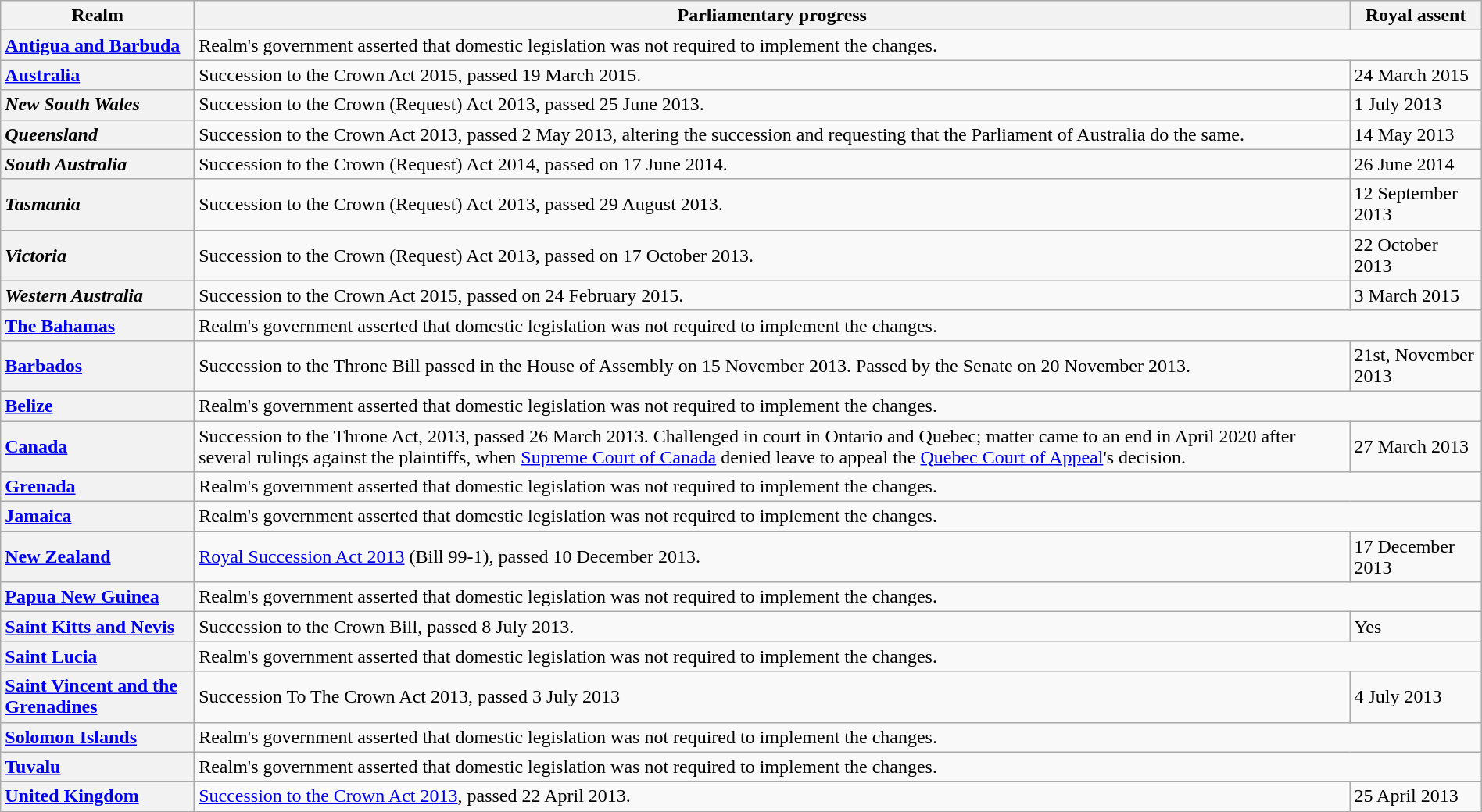<table class="wikitable sortable"; border="1" width="100%" border="1" cellpadding="4" cellspacing="0" style="margin:0.5em 1em 0.5em 0; border:1px #005566 solid; border-collapse:collapse">
<tr bgcolor="#F5F5F5">
<th scope="col">Realm</th>
<th scope="col">Parliamentary progress</th>
<th scope="col">Royal assent</th>
</tr>
<tr>
<th style="text-align: left;"> <a href='#'>Antigua and Barbuda</a></th>
<td colspan=2>Realm's government asserted that domestic legislation was not required to implement the changes.</td>
</tr>
<tr>
<th style="text-align: left;"> <a href='#'>Australia</a></th>
<td>Succession to the Crown Act 2015, passed 19 March 2015.</td>
<td>24 March 2015</td>
</tr>
<tr>
<th style="text-align: left;"> <em>New South Wales</em></th>
<td>Succession to the Crown (Request) Act 2013, passed 25 June 2013.</td>
<td>1 July 2013</td>
</tr>
<tr>
<th style="text-align: left;"> <em>Queensland</em></th>
<td>Succession to the Crown Act 2013, passed 2 May 2013, altering the succession and requesting that the Parliament of Australia do the same.</td>
<td>14 May 2013</td>
</tr>
<tr>
<th style="text-align: left;"> <em>South Australia</em></th>
<td>Succession to the Crown (Request) Act 2014, passed on 17 June 2014.</td>
<td>26 June 2014</td>
</tr>
<tr>
<th style="text-align: left;"> <em>Tasmania</em></th>
<td>Succession to the Crown (Request) Act 2013, passed 29 August 2013.</td>
<td>12 September 2013</td>
</tr>
<tr>
<th style="text-align: left;"> <em>Victoria</em></th>
<td>Succession to the Crown (Request) Act 2013, passed on 17 October 2013.</td>
<td>22 October 2013</td>
</tr>
<tr>
<th style="text-align: left;"> <em>Western Australia</em></th>
<td>Succession to the Crown Act 2015, passed on 24 February 2015.</td>
<td>3 March 2015</td>
</tr>
<tr>
<th style="text-align: left;"> <a href='#'>The Bahamas</a></th>
<td colspan=2>Realm's government asserted that domestic legislation was not required to implement the changes.</td>
</tr>
<tr>
<th style="text-align: left;"> <a href='#'>Barbados</a></th>
<td>Succession to the Throne Bill passed in the House of Assembly on 15 November 2013. Passed by the Senate on 20 November 2013.</td>
<td>21st, November 2013</td>
</tr>
<tr>
<th style="text-align: left;"> <a href='#'>Belize</a></th>
<td colspan=2>Realm's government asserted that domestic legislation was not required to implement the changes.</td>
</tr>
<tr>
<th style="text-align: left;"> <a href='#'>Canada</a></th>
<td>Succession to the Throne Act, 2013, passed 26 March 2013. Challenged in court in Ontario and Quebec; matter came to an end in April 2020 after several rulings against the plaintiffs, when <a href='#'>Supreme Court of Canada</a> denied leave to appeal the <a href='#'>Quebec Court of Appeal</a>'s decision.</td>
<td>27 March 2013</td>
</tr>
<tr>
<th style="text-align: left;"> <a href='#'>Grenada</a></th>
<td colspan=2>Realm's government asserted that domestic legislation was not required to implement the changes.</td>
</tr>
<tr>
<th style="text-align: left;"> <a href='#'>Jamaica</a></th>
<td colspan=2>Realm's government asserted that domestic legislation was not required to implement the changes.</td>
</tr>
<tr>
<th style="text-align: left;"> <a href='#'>New Zealand</a></th>
<td><a href='#'>Royal Succession Act 2013</a> (Bill 99-1), passed 10 December 2013.</td>
<td>17 December 2013</td>
</tr>
<tr>
<th style="text-align: left;"> <a href='#'>Papua New Guinea</a></th>
<td colspan=2>Realm's government asserted that domestic legislation was not required to implement the changes.</td>
</tr>
<tr>
<th style="text-align: left;"> <a href='#'>Saint Kitts and Nevis</a></th>
<td>Succession to the Crown Bill, passed 8 July 2013.</td>
<td>Yes</td>
</tr>
<tr>
<th style="text-align: left;"> <a href='#'>Saint Lucia</a></th>
<td colspan=2>Realm's government asserted that domestic legislation was not required to implement the changes.</td>
</tr>
<tr>
<th style="text-align: left;"> <a href='#'>Saint Vincent and the Grenadines</a></th>
<td>Succession To The Crown Act 2013, passed 3 July 2013</td>
<td>4 July 2013</td>
</tr>
<tr>
<th style="text-align: left;"> <a href='#'>Solomon Islands</a></th>
<td colspan=2>Realm's government asserted that domestic legislation was not required to implement the changes.</td>
</tr>
<tr>
<th style="text-align: left;"> <a href='#'>Tuvalu</a></th>
<td colspan=2>Realm's government asserted that domestic legislation was not required to implement the changes.</td>
</tr>
<tr>
<th style="text-align: left;"> <a href='#'>United Kingdom</a></th>
<td><a href='#'>Succession to the Crown Act 2013</a>, passed 22 April 2013.</td>
<td>25 April 2013</td>
</tr>
</table>
